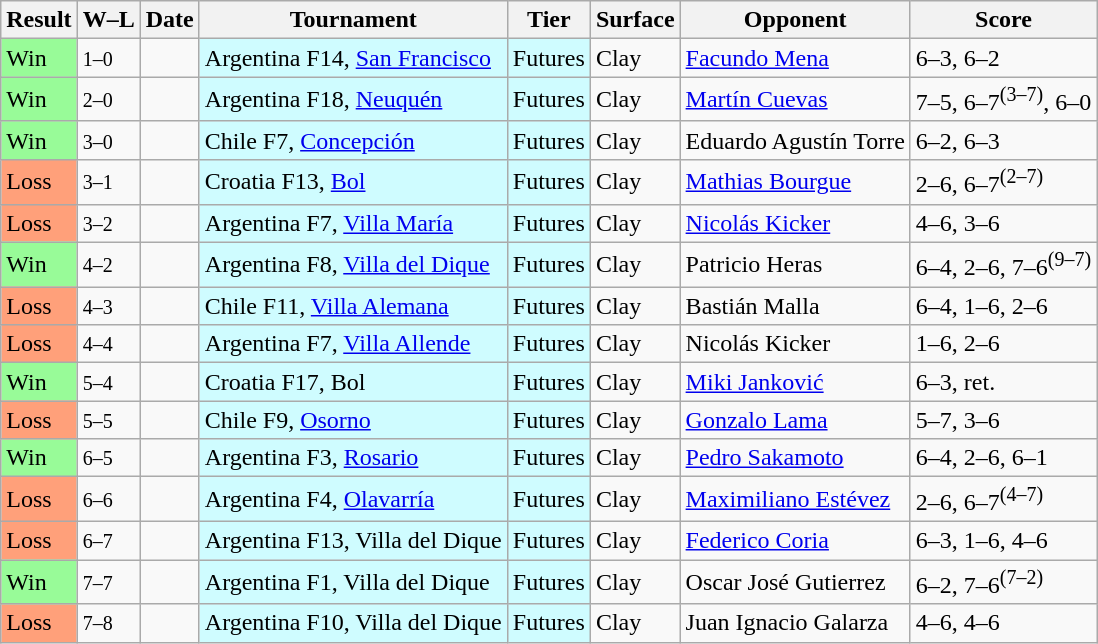<table class="sortable wikitable">
<tr>
<th>Result</th>
<th class="unsortable">W–L</th>
<th>Date</th>
<th>Tournament</th>
<th>Tier</th>
<th>Surface</th>
<th>Opponent</th>
<th class="unsortable">Score</th>
</tr>
<tr>
<td style="background:#98fb98;">Win</td>
<td><small>1–0</small></td>
<td></td>
<td style="background:#cffcff;">Argentina F14, <a href='#'>San Francisco</a></td>
<td style="background:#cffcff;">Futures</td>
<td>Clay</td>
<td> <a href='#'>Facundo Mena</a></td>
<td>6–3, 6–2</td>
</tr>
<tr>
<td style="background:#98fb98;">Win</td>
<td><small>2–0</small></td>
<td></td>
<td style="background:#cffcff;">Argentina F18, <a href='#'>Neuquén</a></td>
<td style="background:#cffcff;">Futures</td>
<td>Clay</td>
<td> <a href='#'>Martín Cuevas</a></td>
<td>7–5, 6–7<sup>(3–7)</sup>, 6–0</td>
</tr>
<tr>
<td style="background:#98fb98;">Win</td>
<td><small>3–0</small></td>
<td></td>
<td style="background:#cffcff;">Chile F7, <a href='#'>Concepción</a></td>
<td style="background:#cffcff;">Futures</td>
<td>Clay</td>
<td> Eduardo Agustín Torre</td>
<td>6–2, 6–3</td>
</tr>
<tr>
<td style="background:#ffa07a;">Loss</td>
<td><small>3–1</small></td>
<td></td>
<td style="background:#cffcff;">Croatia F13, <a href='#'>Bol</a></td>
<td style="background:#cffcff;">Futures</td>
<td>Clay</td>
<td> <a href='#'>Mathias Bourgue</a></td>
<td>2–6, 6–7<sup>(2–7)</sup></td>
</tr>
<tr>
<td style="background:#ffa07a;">Loss</td>
<td><small>3–2</small></td>
<td></td>
<td style="background:#cffcff;">Argentina F7, <a href='#'>Villa María</a></td>
<td style="background:#cffcff;">Futures</td>
<td>Clay</td>
<td> <a href='#'>Nicolás Kicker</a></td>
<td>4–6, 3–6</td>
</tr>
<tr>
<td style="background:#98fb98;">Win</td>
<td><small>4–2</small></td>
<td></td>
<td style="background:#cffcff;">Argentina F8, <a href='#'>Villa del Dique</a></td>
<td style="background:#cffcff;">Futures</td>
<td>Clay</td>
<td> Patricio Heras</td>
<td>6–4, 2–6, 7–6<sup>(9–7)</sup></td>
</tr>
<tr>
<td style="background:#ffa07a;">Loss</td>
<td><small>4–3</small></td>
<td></td>
<td style="background:#cffcff;">Chile F11, <a href='#'>Villa Alemana</a></td>
<td style="background:#cffcff;">Futures</td>
<td>Clay</td>
<td> Bastián Malla</td>
<td>6–4, 1–6, 2–6</td>
</tr>
<tr>
<td style="background:#ffa07a;">Loss</td>
<td><small>4–4</small></td>
<td></td>
<td style="background:#cffcff;">Argentina F7, <a href='#'>Villa Allende</a></td>
<td style="background:#cffcff;">Futures</td>
<td>Clay</td>
<td> Nicolás Kicker</td>
<td>1–6, 2–6</td>
</tr>
<tr>
<td style="background:#98fb98;">Win</td>
<td><small>5–4</small></td>
<td></td>
<td style="background:#cffcff;">Croatia F17, Bol</td>
<td style="background:#cffcff;">Futures</td>
<td>Clay</td>
<td> <a href='#'>Miki Janković</a></td>
<td>6–3, ret.</td>
</tr>
<tr>
<td style="background:#ffa07a;">Loss</td>
<td><small>5–5</small></td>
<td></td>
<td style="background:#cffcff;">Chile F9, <a href='#'>Osorno</a></td>
<td style="background:#cffcff;">Futures</td>
<td>Clay</td>
<td> <a href='#'>Gonzalo Lama</a></td>
<td>5–7, 3–6</td>
</tr>
<tr>
<td style="background:#98fb98;">Win</td>
<td><small>6–5</small></td>
<td></td>
<td style="background:#cffcff;">Argentina F3, <a href='#'>Rosario</a></td>
<td style="background:#cffcff;">Futures</td>
<td>Clay</td>
<td> <a href='#'>Pedro Sakamoto</a></td>
<td>6–4, 2–6, 6–1</td>
</tr>
<tr>
<td style="background:#ffa07a;">Loss</td>
<td><small>6–6</small></td>
<td></td>
<td style="background:#cffcff;">Argentina F4, <a href='#'>Olavarría</a></td>
<td style="background:#cffcff;">Futures</td>
<td>Clay</td>
<td> <a href='#'>Maximiliano Estévez</a></td>
<td>2–6, 6–7<sup>(4–7)</sup></td>
</tr>
<tr>
<td style="background:#ffa07a;">Loss</td>
<td><small>6–7</small></td>
<td></td>
<td style="background:#cffcff;">Argentina F13, Villa del Dique</td>
<td style="background:#cffcff;">Futures</td>
<td>Clay</td>
<td> <a href='#'>Federico Coria</a></td>
<td>6–3, 1–6, 4–6</td>
</tr>
<tr>
<td style="background:#98fb98;">Win</td>
<td><small>7–7</small></td>
<td></td>
<td style="background:#cffcff;">Argentina F1, Villa del Dique</td>
<td style="background:#cffcff;">Futures</td>
<td>Clay</td>
<td> Oscar José Gutierrez</td>
<td>6–2, 7–6<sup>(7–2)</sup></td>
</tr>
<tr>
<td style="background:#ffa07a;">Loss</td>
<td><small>7–8</small></td>
<td></td>
<td style="background:#cffcff;">Argentina F10, Villa del Dique</td>
<td style="background:#cffcff;">Futures</td>
<td>Clay</td>
<td> Juan Ignacio Galarza</td>
<td>4–6, 4–6</td>
</tr>
</table>
